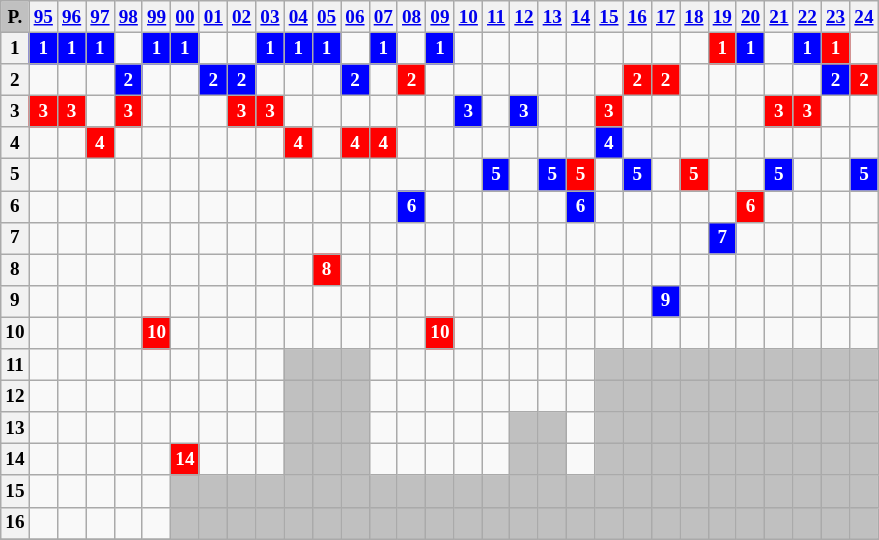<table class="wikitable" style="text-align: center; font-size:80%">
<tr>
<th style="background:#c0c0c0">P.</th>
<th><strong><a href='#'>95</a></strong></th>
<th><strong><a href='#'>96</a></strong></th>
<th><strong><a href='#'>97</a></strong></th>
<th><strong><a href='#'>98</a></strong></th>
<th><strong><a href='#'>99</a></strong></th>
<th><strong><a href='#'>00</a></strong></th>
<th><strong><a href='#'>01</a></strong></th>
<th><strong><a href='#'>02</a></strong></th>
<th><strong><a href='#'>03</a></strong></th>
<th><strong><a href='#'>04</a></strong></th>
<th><strong><a href='#'>05</a></strong></th>
<th><strong><a href='#'>06</a></strong></th>
<th><strong><a href='#'>07</a></strong></th>
<th><strong><a href='#'>08</a></strong></th>
<th><strong><a href='#'>09</a></strong></th>
<th><strong><a href='#'>10</a></strong></th>
<th><strong><a href='#'>11</a></strong></th>
<th><strong><a href='#'>12</a></strong></th>
<th><strong><a href='#'>13</a></strong></th>
<th><strong><a href='#'>14</a></strong></th>
<th><strong><a href='#'>15</a></strong></th>
<th><strong><a href='#'>16</a></strong></th>
<th><strong><a href='#'>17</a></strong></th>
<th><strong><a href='#'>18</a></strong></th>
<th><strong><a href='#'>19</a></strong></th>
<th><strong><a href='#'>20</a></strong></th>
<th><strong><a href='#'>21</a></strong></th>
<th><strong><a href='#'>22</a></strong></th>
<th><strong><a href='#'>23</a></strong></th>
<th><strong><a href='#'>24</a></strong></th>
</tr>
<tr>
<th>1</th>
<td style="background-color:#0000FF;color:white;"><strong>1</strong></td>
<td style="background-color:#0000FF;color:white;"><strong>1</strong></td>
<td style="background-color:#0000FF;color:white;"><strong>1</strong></td>
<td></td>
<td style="background-color:#0000FF;color:white;"><strong>1</strong></td>
<td style="background-color:#0000FF;color:white;"><strong>1</strong></td>
<td></td>
<td></td>
<td style="background-color:#0000FF;color:white;"><strong>1</strong></td>
<td style="background-color:#0000FF;color:white;"><strong>1</strong></td>
<td style="background-color:#0000FF;color:white;"><strong>1</strong></td>
<td></td>
<td style="background-color:#0000FF;color:white;"><strong>1</strong></td>
<td></td>
<td style="background-color:#0000FF;color:white;"><strong>1</strong></td>
<td></td>
<td></td>
<td></td>
<td></td>
<td></td>
<td></td>
<td></td>
<td></td>
<td></td>
<td style="background-color:#FF0000;color:white;"><strong>1</strong></td>
<td style="background-color:#0000FF;color:white;"><strong>1</strong></td>
<td></td>
<td style="background-color:#0000FF;color:white;"><strong>1</strong></td>
<td style="background-color:#FF0000;color:white;"><strong>1</strong></td>
<td></td>
</tr>
<tr>
<th>2</th>
<td></td>
<td></td>
<td></td>
<td style="background-color:#0000FF;color:white;"><strong>2</strong></td>
<td></td>
<td></td>
<td style="background-color:#0000FF;color:white;"><strong>2</strong></td>
<td style="background-color:#0000FF;color:white;"><strong>2</strong></td>
<td></td>
<td></td>
<td></td>
<td style="background-color:#0000FF;color:white;"><strong>2</strong></td>
<td></td>
<td style="background-color:#FF0000;color:white;"><strong>2</strong></td>
<td></td>
<td></td>
<td></td>
<td></td>
<td></td>
<td></td>
<td></td>
<td style="background-color:#FF0000;color:white;"><strong>2</strong></td>
<td style="background-color:#FF0000;color:white;"><strong>2</strong></td>
<td></td>
<td></td>
<td></td>
<td></td>
<td></td>
<td style="background-color:#0000FF;color:white;"><strong>2</strong></td>
<td style="background-color:#FF0000;color:white;"><strong>2</strong></td>
</tr>
<tr>
<th>3</th>
<td style="background-color:#FF0000;color:white;"><strong>3</strong></td>
<td style="background-color:#FF0000;color:white;"><strong>3</strong></td>
<td></td>
<td style="background-color:#FF0000;color:white;"><strong>3</strong></td>
<td></td>
<td></td>
<td></td>
<td style="background-color:#FF0000;color:white;"><strong>3</strong></td>
<td style="background-color:#FF0000;color:white;"><strong>3</strong></td>
<td></td>
<td></td>
<td></td>
<td></td>
<td></td>
<td></td>
<td style="background-color:#0000FF;color:white;"><strong>3</strong></td>
<td></td>
<td style="background-color:#0000FF;color:white;"><strong>3</strong></td>
<td></td>
<td></td>
<td style="background-color:#FF0000;color:white;"><strong>3</strong></td>
<td></td>
<td></td>
<td></td>
<td></td>
<td></td>
<td style="background-color:#FF0000;color:white;"><strong>3</strong></td>
<td style="background-color:#FF0000;color:white;"><strong>3</strong></td>
<td></td>
<td></td>
</tr>
<tr>
<th>4</th>
<td></td>
<td></td>
<td style="background-color:#FF0000;color:white;"><strong>4</strong></td>
<td></td>
<td></td>
<td></td>
<td></td>
<td></td>
<td></td>
<td style="background-color:#FF0000;color:white;"><strong>4</strong></td>
<td></td>
<td style="background-color:#FF0000;color:white;"><strong>4</strong></td>
<td style="background-color:#FF0000;color:white;"><strong>4</strong></td>
<td></td>
<td></td>
<td></td>
<td></td>
<td></td>
<td></td>
<td></td>
<td style="background-color:#0000FF;color:white;"><strong>4</strong></td>
<td></td>
<td></td>
<td></td>
<td></td>
<td></td>
<td></td>
<td></td>
<td></td>
<td></td>
</tr>
<tr>
<th>5</th>
<td></td>
<td></td>
<td></td>
<td></td>
<td></td>
<td></td>
<td></td>
<td></td>
<td></td>
<td></td>
<td></td>
<td></td>
<td></td>
<td></td>
<td></td>
<td></td>
<td style="background-color:#0000FF;color:white;"><strong>5</strong></td>
<td></td>
<td style="background-color:#0000FF;color:white;"><strong>5</strong></td>
<td style="background-color:#FF0000;color:white;"><strong>5</strong></td>
<td></td>
<td style="background-color:#0000FF;color:white;"><strong>5</strong></td>
<td></td>
<td style="background-color:#FF0000;color:white;"><strong>5</strong></td>
<td></td>
<td></td>
<td style="background-color:#0000FF;color:white;"><strong>5</strong></td>
<td></td>
<td></td>
<td style="background-color:#0000FF;color:white;"><strong>5</strong></td>
</tr>
<tr>
<th>6</th>
<td></td>
<td></td>
<td></td>
<td></td>
<td></td>
<td></td>
<td></td>
<td></td>
<td></td>
<td></td>
<td></td>
<td></td>
<td></td>
<td style="background-color:#0000FF;color:white;"><strong>6</strong></td>
<td></td>
<td></td>
<td></td>
<td></td>
<td></td>
<td style="background-color:#0000FF;color:white;"><strong>6</strong></td>
<td></td>
<td></td>
<td></td>
<td></td>
<td></td>
<td style="background-color:#FF0000;color:white;"><strong>6</strong></td>
<td></td>
<td></td>
<td></td>
<td></td>
</tr>
<tr>
<th>7</th>
<td></td>
<td></td>
<td></td>
<td></td>
<td></td>
<td></td>
<td></td>
<td></td>
<td></td>
<td></td>
<td></td>
<td></td>
<td></td>
<td></td>
<td></td>
<td></td>
<td></td>
<td></td>
<td></td>
<td></td>
<td></td>
<td></td>
<td></td>
<td></td>
<td style="background-color:#0000FF;color:white;"><strong>7</strong></td>
<td></td>
<td></td>
<td></td>
<td></td>
<td></td>
</tr>
<tr>
<th>8</th>
<td></td>
<td></td>
<td></td>
<td></td>
<td></td>
<td></td>
<td></td>
<td></td>
<td></td>
<td></td>
<td style="background-color:#FF0000;color:white;"><strong>8</strong></td>
<td></td>
<td></td>
<td></td>
<td></td>
<td></td>
<td></td>
<td></td>
<td></td>
<td></td>
<td></td>
<td></td>
<td></td>
<td></td>
<td></td>
<td></td>
<td></td>
<td></td>
<td></td>
<td></td>
</tr>
<tr>
<th>9</th>
<td></td>
<td></td>
<td></td>
<td></td>
<td></td>
<td></td>
<td></td>
<td></td>
<td></td>
<td></td>
<td></td>
<td></td>
<td></td>
<td></td>
<td></td>
<td></td>
<td></td>
<td></td>
<td></td>
<td></td>
<td></td>
<td></td>
<td style="background-color:#0000FF;color:white;"><strong>9</strong></td>
<td></td>
<td></td>
<td></td>
<td></td>
<td></td>
<td></td>
<td></td>
</tr>
<tr>
<th>10</th>
<td></td>
<td></td>
<td></td>
<td></td>
<td style="background-color:#FF0000;color:white;"><strong>10</strong></td>
<td></td>
<td></td>
<td></td>
<td></td>
<td></td>
<td></td>
<td></td>
<td></td>
<td></td>
<td style="background-color:#FF0000;color:white;"><strong>10</strong></td>
<td></td>
<td></td>
<td></td>
<td></td>
<td></td>
<td></td>
<td></td>
<td></td>
<td></td>
<td></td>
<td></td>
<td></td>
<td></td>
<td></td>
<td></td>
</tr>
<tr>
<th>11</th>
<td></td>
<td></td>
<td></td>
<td></td>
<td></td>
<td></td>
<td></td>
<td></td>
<td></td>
<td style="background:#c0c0c0"></td>
<td style="background:#c0c0c0"></td>
<td style="background:#c0c0c0"></td>
<td></td>
<td></td>
<td></td>
<td></td>
<td></td>
<td></td>
<td></td>
<td></td>
<td style="background:#c0c0c0"></td>
<td style="background:#c0c0c0"></td>
<td style="background:#c0c0c0"></td>
<td style="background:#c0c0c0"></td>
<td style="background:#c0c0c0"></td>
<td style="background:#c0c0c0"></td>
<td style="background:#c0c0c0"></td>
<td style="background:#c0c0c0"></td>
<td style="background:#c0c0c0"></td>
<td style="background:#c0c0c0"></td>
</tr>
<tr>
<th>12</th>
<td></td>
<td></td>
<td></td>
<td></td>
<td></td>
<td></td>
<td></td>
<td></td>
<td></td>
<td style="background:#c0c0c0"></td>
<td style="background:#c0c0c0"></td>
<td style="background:#c0c0c0"></td>
<td></td>
<td></td>
<td></td>
<td></td>
<td></td>
<td></td>
<td></td>
<td></td>
<td style="background:#c0c0c0"></td>
<td style="background:#c0c0c0"></td>
<td style="background:#c0c0c0"></td>
<td style="background:#c0c0c0"></td>
<td style="background:#c0c0c0"></td>
<td style="background:#c0c0c0"></td>
<td style="background:#c0c0c0"></td>
<td style="background:#c0c0c0"></td>
<td style="background:#c0c0c0"></td>
<td style="background:#c0c0c0"></td>
</tr>
<tr>
<th>13</th>
<td></td>
<td></td>
<td></td>
<td></td>
<td></td>
<td></td>
<td></td>
<td></td>
<td></td>
<td style="background:#c0c0c0"></td>
<td style="background:#c0c0c0"></td>
<td style="background:#c0c0c0"></td>
<td></td>
<td></td>
<td></td>
<td></td>
<td></td>
<td style="background:#c0c0c0"></td>
<td style="background:#c0c0c0"></td>
<td></td>
<td style="background:#c0c0c0"></td>
<td style="background:#c0c0c0"></td>
<td style="background:#c0c0c0"></td>
<td style="background:#c0c0c0"></td>
<td style="background:#c0c0c0"></td>
<td style="background:#c0c0c0"></td>
<td style="background:#c0c0c0"></td>
<td style="background:#c0c0c0"></td>
<td style="background:#c0c0c0"></td>
<td style="background:#c0c0c0"></td>
</tr>
<tr>
<th>14</th>
<td></td>
<td></td>
<td></td>
<td></td>
<td></td>
<td style="background-color:#FF0000;color:white;"><strong>14</strong></td>
<td></td>
<td></td>
<td></td>
<td style="background:#c0c0c0"></td>
<td style="background:#c0c0c0"></td>
<td style="background:#c0c0c0"></td>
<td></td>
<td></td>
<td></td>
<td></td>
<td></td>
<td style="background:#c0c0c0"></td>
<td style="background:#c0c0c0"></td>
<td></td>
<td style="background:#c0c0c0"></td>
<td style="background:#c0c0c0"></td>
<td style="background:#c0c0c0"></td>
<td style="background:#c0c0c0"></td>
<td style="background:#c0c0c0"></td>
<td style="background:#c0c0c0"></td>
<td style="background:#c0c0c0"></td>
<td style="background:#c0c0c0"></td>
<td style="background:#c0c0c0"></td>
<td style="background:#c0c0c0"></td>
</tr>
<tr>
<th>15</th>
<td></td>
<td></td>
<td></td>
<td></td>
<td></td>
<td style="background:#c0c0c0"></td>
<td style="background:#c0c0c0"></td>
<td style="background:#c0c0c0"></td>
<td style="background:#c0c0c0"></td>
<td style="background:#c0c0c0"></td>
<td style="background:#c0c0c0"></td>
<td style="background:#c0c0c0"></td>
<td style="background:#c0c0c0"></td>
<td style="background:#c0c0c0"></td>
<td style="background:#c0c0c0"></td>
<td style="background:#c0c0c0"></td>
<td style="background:#c0c0c0"></td>
<td style="background:#c0c0c0"></td>
<td style="background:#c0c0c0"></td>
<td style="background:#c0c0c0"></td>
<td style="background:#c0c0c0"></td>
<td style="background:#c0c0c0"></td>
<td style="background:#c0c0c0"></td>
<td style="background:#c0c0c0"></td>
<td style="background:#c0c0c0"></td>
<td style="background:#c0c0c0"></td>
<td style="background:#c0c0c0"></td>
<td style="background:#c0c0c0"></td>
<td style="background:#c0c0c0"></td>
<td style="background:#c0c0c0"></td>
</tr>
<tr>
<th>16</th>
<td></td>
<td></td>
<td></td>
<td></td>
<td></td>
<td style="background:#c0c0c0"></td>
<td style="background:#c0c0c0"></td>
<td style="background:#c0c0c0"></td>
<td style="background:#c0c0c0"></td>
<td style="background:#c0c0c0"></td>
<td style="background:#c0c0c0"></td>
<td style="background:#c0c0c0"></td>
<td style="background:#c0c0c0"></td>
<td style="background:#c0c0c0"></td>
<td style="background:#c0c0c0"></td>
<td style="background:#c0c0c0"></td>
<td style="background:#c0c0c0"></td>
<td style="background:#c0c0c0"></td>
<td style="background:#c0c0c0"></td>
<td style="background:#c0c0c0"></td>
<td style="background:#c0c0c0"></td>
<td style="background:#c0c0c0"></td>
<td style="background:#c0c0c0"></td>
<td style="background:#c0c0c0"></td>
<td style="background:#c0c0c0"></td>
<td style="background:#c0c0c0"></td>
<td style="background:#c0c0c0"></td>
<td style="background:#c0c0c0"></td>
<td style="background:#c0c0c0"></td>
<td style="background:#c0c0c0"></td>
</tr>
<tr>
</tr>
</table>
